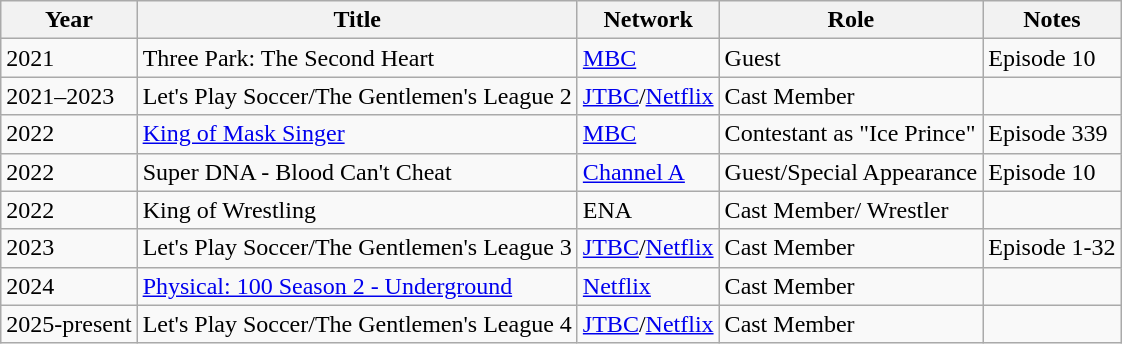<table class="wikitable">
<tr>
<th>Year</th>
<th>Title</th>
<th>Network</th>
<th>Role</th>
<th>Notes</th>
</tr>
<tr>
<td>2021</td>
<td>Three Park: The Second Heart</td>
<td><a href='#'>MBC</a></td>
<td>Guest</td>
<td>Episode 10</td>
</tr>
<tr>
<td>2021–2023</td>
<td>Let's Play Soccer/The Gentlemen's League 2</td>
<td><a href='#'>JTBC</a>/<a href='#'>Netflix</a></td>
<td>Cast Member</td>
<td></td>
</tr>
<tr>
<td>2022</td>
<td><a href='#'>King of Mask Singer</a></td>
<td><a href='#'>MBC</a></td>
<td>Contestant as "Ice Prince"</td>
<td>Episode 339</td>
</tr>
<tr>
<td>2022</td>
<td>Super DNA - Blood Can't Cheat</td>
<td><a href='#'>Channel A</a></td>
<td>Guest/Special Appearance</td>
<td>Episode 10</td>
</tr>
<tr>
<td>2022</td>
<td>King of Wrestling</td>
<td>ENA</td>
<td>Cast Member/ Wrestler</td>
<td></td>
</tr>
<tr>
<td>2023</td>
<td>Let's Play Soccer/The Gentlemen's League 3</td>
<td><a href='#'>JTBC</a>/<a href='#'>Netflix</a></td>
<td>Cast Member</td>
<td>Episode 1-32</td>
</tr>
<tr>
<td>2024</td>
<td><a href='#'>Physical: 100 Season 2 - Underground</a></td>
<td><a href='#'>Netflix</a></td>
<td>Cast Member</td>
<td></td>
</tr>
<tr>
<td>2025-present</td>
<td>Let's Play Soccer/The Gentlemen's League 4</td>
<td><a href='#'>JTBC</a>/<a href='#'>Netflix</a></td>
<td>Cast Member</td>
<td></td>
</tr>
</table>
